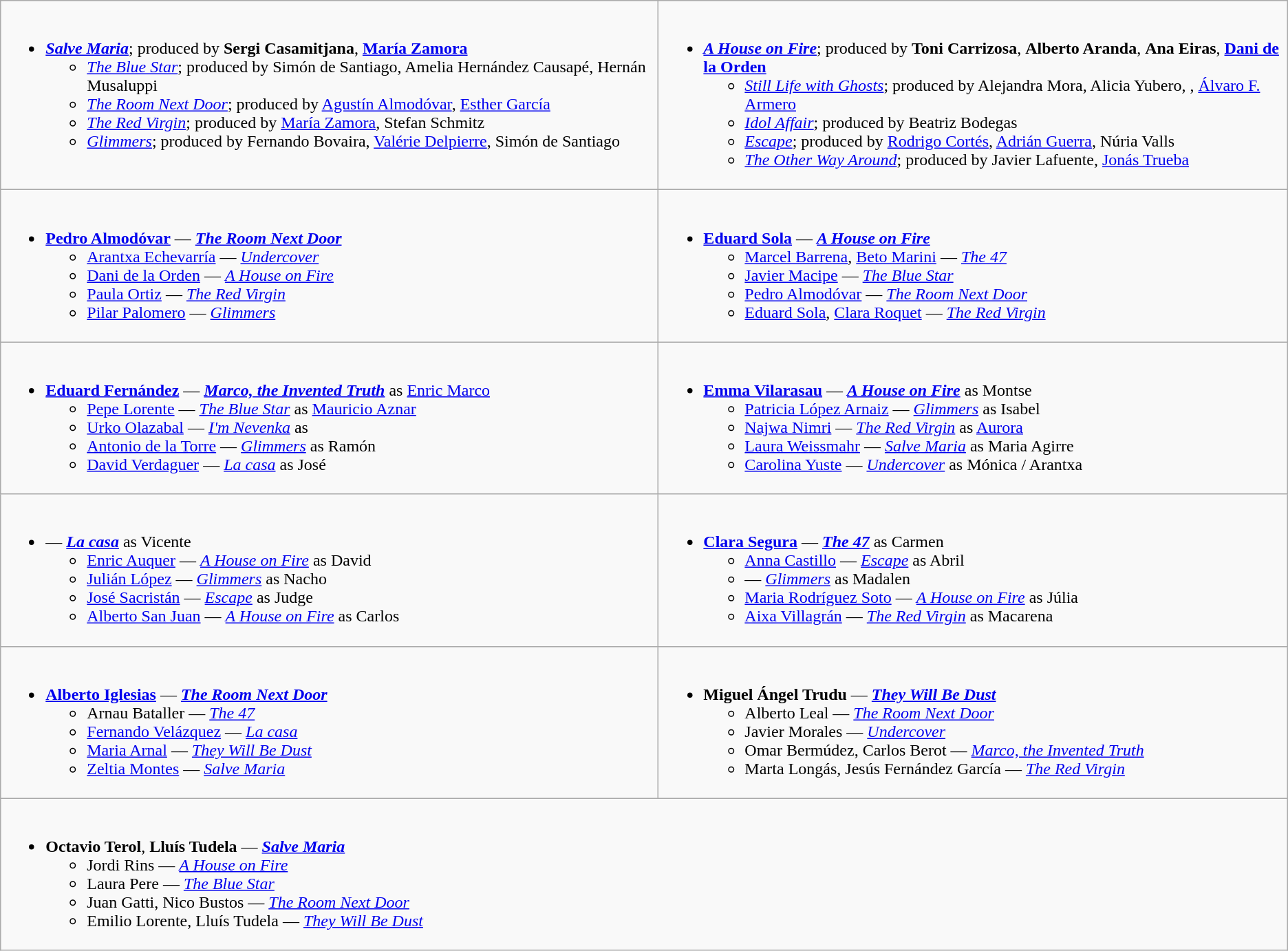<table class=wikitable style="width=100%">
<tr>
<td valign="top" style="width=50%"><br><ul><li><strong><em><a href='#'>Salve Maria</a></em></strong>; produced by <strong>Sergi Casamitjana</strong>, <strong><a href='#'>María Zamora</a></strong><ul><li><em><a href='#'>The Blue Star</a></em>; produced by Simón de Santiago, Amelia Hernández Causapé, Hernán Musaluppi</li><li><em><a href='#'>The Room Next Door</a></em>; produced by <a href='#'>Agustín Almodóvar</a>, <a href='#'>Esther García</a></li><li><em><a href='#'>The Red Virgin</a></em>; produced by <a href='#'>María Zamora</a>, Stefan Schmitz</li><li><em><a href='#'>Glimmers</a></em>; produced by Fernando Bovaira, <a href='#'>Valérie Delpierre</a>, Simón de Santiago</li></ul></li></ul></td>
<td valign="top" style="width=50%"><br><ul><li><strong><em><a href='#'>A House on Fire</a></em></strong>; produced by <strong>Toni Carrizosa</strong>, <strong>Alberto Aranda</strong>, <strong>Ana Eiras</strong>, <strong><a href='#'>Dani de la Orden</a></strong><ul><li><em><a href='#'>Still Life with Ghosts</a></em>; produced by Alejandra Mora, Alicia Yubero, , <a href='#'>Álvaro F. Armero</a></li><li><em><a href='#'>Idol Affair</a></em>; produced by Beatriz Bodegas</li><li><em><a href='#'>Escape</a></em>; produced by <a href='#'>Rodrigo Cortés</a>, <a href='#'>Adrián Guerra</a>, Núria Valls</li><li><em><a href='#'>The Other Way Around</a></em>; produced by Javier Lafuente, <a href='#'>Jonás Trueba</a></li></ul></li></ul></td>
</tr>
<tr>
<td valign="top"><br><ul><li><strong><a href='#'>Pedro Almodóvar</a></strong> — <strong><em><a href='#'>The Room Next Door</a></em></strong><ul><li><a href='#'>Arantxa Echevarría</a> — <em><a href='#'>Undercover</a></em></li><li><a href='#'>Dani de la Orden</a> — <em><a href='#'>A House on Fire</a></em></li><li><a href='#'>Paula Ortiz</a> — <em><a href='#'>The Red Virgin</a></em></li><li><a href='#'>Pilar Palomero</a> — <em><a href='#'>Glimmers</a></em></li></ul></li></ul></td>
<td valign="top"><br><ul><li><strong><a href='#'>Eduard Sola</a></strong> — <strong><em><a href='#'>A House on Fire</a></em></strong><ul><li><a href='#'>Marcel Barrena</a>, <a href='#'>Beto Marini</a> — <em><a href='#'>The 47</a></em></li><li><a href='#'>Javier Macipe</a> — <em><a href='#'>The Blue Star</a></em></li><li><a href='#'>Pedro Almodóvar</a> — <em><a href='#'>The Room Next Door</a></em></li><li><a href='#'>Eduard Sola</a>, <a href='#'>Clara Roquet</a> — <em><a href='#'>The Red Virgin</a></em></li></ul></li></ul></td>
</tr>
<tr>
<td valign="top"><br><ul><li><strong><a href='#'>Eduard Fernández</a></strong> — <strong><em><a href='#'>Marco, the Invented Truth</a></em></strong> as <a href='#'>Enric Marco</a><ul><li><a href='#'>Pepe Lorente</a> — <em><a href='#'>The Blue Star</a></em> as <a href='#'>Mauricio Aznar</a></li><li><a href='#'>Urko Olazabal</a> — <em><a href='#'>I'm Nevenka</a></em> as </li><li><a href='#'>Antonio de la Torre</a> — <em><a href='#'>Glimmers</a></em> as Ramón</li><li><a href='#'>David Verdaguer</a> — <em><a href='#'>La casa</a></em> as José</li></ul></li></ul></td>
<td valign="top"><br><ul><li><strong><a href='#'>Emma Vilarasau</a></strong> — <strong><em><a href='#'>A House on Fire</a></em></strong> as Montse<ul><li><a href='#'>Patricia López Arnaiz</a> — <em><a href='#'>Glimmers</a></em> as Isabel</li><li><a href='#'>Najwa Nimri</a> — <em><a href='#'>The Red Virgin</a></em> as <a href='#'>Aurora</a></li><li><a href='#'>Laura Weissmahr</a> — <em><a href='#'>Salve Maria</a></em> as Maria Agirre</li><li><a href='#'>Carolina Yuste</a> — <em><a href='#'>Undercover</a></em> as Mónica / Arantxa</li></ul></li></ul></td>
</tr>
<tr>
<td valign="top"><br><ul><li><strong></strong> — <strong><em><a href='#'>La casa</a></em></strong> as Vicente<ul><li><a href='#'>Enric Auquer</a> — <em><a href='#'>A House on Fire</a></em> as David</li><li><a href='#'>Julián López</a> — <em><a href='#'>Glimmers</a></em> as Nacho</li><li><a href='#'>José Sacristán</a> — <em><a href='#'>Escape</a></em> as Judge</li><li><a href='#'>Alberto San Juan</a> — <em><a href='#'>A House on Fire</a></em> as Carlos</li></ul></li></ul></td>
<td valign="top"><br><ul><li><strong><a href='#'>Clara Segura</a></strong> — <strong><em><a href='#'>The 47</a></em></strong> as Carmen<ul><li><a href='#'>Anna Castillo</a> — <em><a href='#'>Escape</a></em> as Abril</li><li> — <em><a href='#'>Glimmers</a></em> as Madalen</li><li><a href='#'>Maria Rodríguez Soto</a> — <em><a href='#'>A House on Fire</a></em> as Júlia</li><li><a href='#'>Aixa Villagrán</a> — <em><a href='#'>The Red Virgin</a></em> as Macarena</li></ul></li></ul></td>
</tr>
<tr>
<td valign="top"><br><ul><li><strong><a href='#'>Alberto Iglesias</a></strong> — <strong><em><a href='#'>The Room Next Door</a></em></strong><ul><li>Arnau Bataller — <em><a href='#'>The 47</a></em></li><li><a href='#'>Fernando Velázquez</a> — <em><a href='#'>La casa</a></em></li><li><a href='#'>Maria Arnal</a> — <em><a href='#'>They Will Be Dust</a></em></li><li><a href='#'>Zeltia Montes</a> — <em><a href='#'>Salve Maria</a></em></li></ul></li></ul></td>
<td valign="top"><br><ul><li><strong>Miguel Ángel Trudu</strong> — <strong><em><a href='#'>They Will Be Dust</a></em></strong><ul><li>Alberto Leal — <em><a href='#'>The Room Next Door</a></em></li><li>Javier Morales — <em><a href='#'>Undercover</a></em></li><li>Omar Bermúdez, Carlos Berot — <em><a href='#'>Marco, the Invented Truth</a></em></li><li>Marta Longás, Jesús Fernández García — <em><a href='#'>The Red Virgin</a></em></li></ul></li></ul></td>
</tr>
<tr>
<td colspan = "2" valign="top"><br><ul><li><strong>Octavio Terol</strong>, <strong>Lluís Tudela</strong> — <strong><em><a href='#'>Salve Maria</a></em></strong><ul><li>Jordi Rins — <em><a href='#'>A House on Fire</a></em></li><li>Laura Pere — <em><a href='#'>The Blue Star</a></em></li><li>Juan Gatti, Nico Bustos — <em><a href='#'>The Room Next Door</a></em></li><li>Emilio Lorente, Lluís Tudela — <em><a href='#'>They Will Be Dust</a></em></li></ul></li></ul></td>
</tr>
</table>
